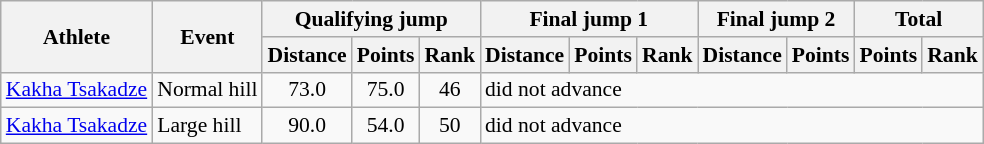<table class="wikitable" style="font-size:90%">
<tr>
<th rowspan="2">Athlete</th>
<th rowspan="2">Event</th>
<th colspan="3">Qualifying jump</th>
<th colspan="3">Final jump 1</th>
<th colspan="2">Final jump 2</th>
<th colspan="2">Total</th>
</tr>
<tr>
<th>Distance</th>
<th>Points</th>
<th>Rank</th>
<th>Distance</th>
<th>Points</th>
<th>Rank</th>
<th>Distance</th>
<th>Points</th>
<th>Points</th>
<th>Rank</th>
</tr>
<tr>
<td><a href='#'>Kakha Tsakadze</a></td>
<td>Normal hill</td>
<td align="center">73.0</td>
<td align="center">75.0</td>
<td align="center">46</td>
<td colspan="7">did not advance</td>
</tr>
<tr>
<td><a href='#'>Kakha Tsakadze</a></td>
<td>Large hill</td>
<td align="center">90.0</td>
<td align="center">54.0</td>
<td align="center">50</td>
<td colspan="7">did not advance</td>
</tr>
</table>
